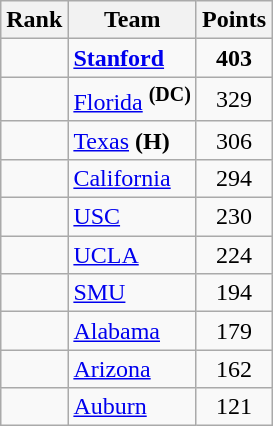<table class="wikitable sortable" style="text-align:center">
<tr>
<th>Rank</th>
<th>Team</th>
<th>Points</th>
</tr>
<tr>
<td></td>
<td align=left><strong><a href='#'>Stanford</a></strong></td>
<td><strong>403</strong></td>
</tr>
<tr>
<td></td>
<td align=left><a href='#'>Florida</a> <sup><strong>(DC)</strong></sup></td>
<td>329</td>
</tr>
<tr>
<td></td>
<td align=left><a href='#'>Texas</a> <strong>(H)</strong></td>
<td>306</td>
</tr>
<tr>
<td></td>
<td align=left><a href='#'>California</a></td>
<td>294</td>
</tr>
<tr>
<td></td>
<td align=left><a href='#'>USC</a></td>
<td>230</td>
</tr>
<tr>
<td></td>
<td align=left><a href='#'>UCLA</a></td>
<td>224</td>
</tr>
<tr>
<td></td>
<td align=left><a href='#'>SMU</a></td>
<td>194</td>
</tr>
<tr>
<td></td>
<td align=left><a href='#'>Alabama</a></td>
<td>179</td>
</tr>
<tr>
<td></td>
<td align=left><a href='#'>Arizona</a></td>
<td>162</td>
</tr>
<tr>
<td></td>
<td align=left><a href='#'>Auburn</a></td>
<td>121</td>
</tr>
</table>
